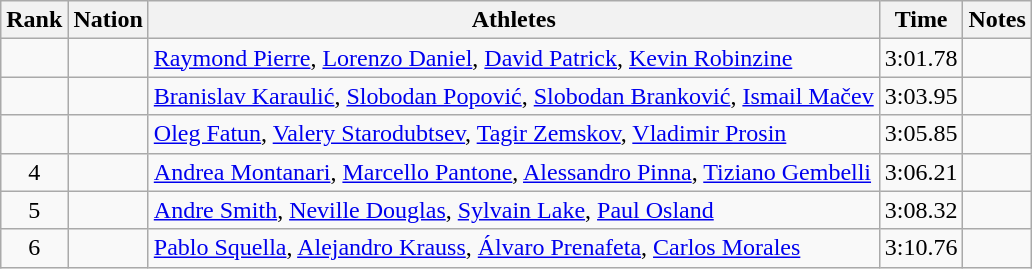<table class="wikitable sortable" style="text-align:center">
<tr>
<th>Rank</th>
<th>Nation</th>
<th>Athletes</th>
<th>Time</th>
<th>Notes</th>
</tr>
<tr>
<td></td>
<td align=left></td>
<td align=left><a href='#'>Raymond Pierre</a>, <a href='#'>Lorenzo Daniel</a>, <a href='#'>David Patrick</a>, <a href='#'>Kevin Robinzine</a></td>
<td>3:01.78</td>
<td></td>
</tr>
<tr>
<td></td>
<td align=left></td>
<td align=left><a href='#'>Branislav Karaulić</a>, <a href='#'>Slobodan Popović</a>, <a href='#'>Slobodan Branković</a>, <a href='#'>Ismail Mačev</a></td>
<td>3:03.95</td>
<td></td>
</tr>
<tr>
<td></td>
<td align=left></td>
<td align=left><a href='#'>Oleg Fatun</a>, <a href='#'>Valery Starodubtsev</a>, <a href='#'>Tagir Zemskov</a>, <a href='#'>Vladimir Prosin</a></td>
<td>3:05.85</td>
<td></td>
</tr>
<tr>
<td>4</td>
<td align=left></td>
<td align=left><a href='#'>Andrea Montanari</a>, <a href='#'>Marcello Pantone</a>, <a href='#'>Alessandro Pinna</a>, <a href='#'>Tiziano Gembelli</a></td>
<td>3:06.21</td>
<td></td>
</tr>
<tr>
<td>5</td>
<td align=left></td>
<td align=left><a href='#'>Andre Smith</a>, <a href='#'>Neville Douglas</a>, <a href='#'>Sylvain Lake</a>, <a href='#'>Paul Osland</a></td>
<td>3:08.32</td>
<td></td>
</tr>
<tr>
<td>6</td>
<td align=left></td>
<td align=left><a href='#'>Pablo Squella</a>, <a href='#'>Alejandro Krauss</a>, <a href='#'>Álvaro Prenafeta</a>, <a href='#'>Carlos Morales</a></td>
<td>3:10.76</td>
<td></td>
</tr>
</table>
